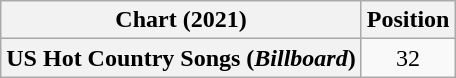<table class="wikitable plainrowheaders" style="text-align:center">
<tr>
<th>Chart (2021)</th>
<th>Position</th>
</tr>
<tr>
<th scope="row">US Hot Country Songs (<em>Billboard</em>)</th>
<td>32</td>
</tr>
</table>
